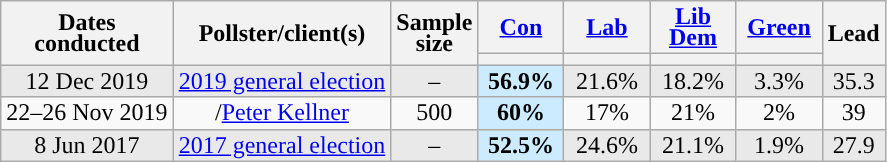<table class="wikitable sortable mw-datatable" style="text-align:center;line-height:14px;">
<tr>
<th rowspan="2">Dates<br>conducted</th>
<th rowspan="2">Pollster/client(s)</th>
<th rowspan="2" data-sort-type="number">Sample<br>size</th>
<th class="unsortable" style="width:50px;"><a href='#'>Con</a></th>
<th class="unsortable" style="width:50px;"><a href='#'>Lab</a></th>
<th class="unsortable" style="width:50px;"><a href='#'>Lib Dem</a></th>
<th class="unsortable" style="width:50px;"><a href='#'>Green</a></th>
<th rowspan="2" data-sort-type="number">Lead</th>
</tr>
<tr>
<th data-sort-type="number" style="background:"></th>
<th data-sort-type="number" style="background:"></th>
<th data-sort-type="number" style="background:"></th>
<th data-sort-type="number" style="background:"></th>
</tr>
<tr style="background:#E9E9E9;">
<td data-sort-value="2017-06-08">12 Dec 2019</td>
<td><a href='#'>2019 general election</a></td>
<td>–</td>
<td style="background:#CCEBFF;"><strong>56.9%</strong></td>
<td>21.6%</td>
<td>18.2%</td>
<td>3.3%</td>
<td style="background:">35.3</td>
</tr>
<tr>
<td data-sort-value="2019-10-26">22–26 Nov 2019</td>
<td>/<a href='#'>Peter Kellner</a></td>
<td>500</td>
<td style="background:#CCEBFF;"><strong>60%</strong></td>
<td>17%</td>
<td>21%</td>
<td>2%</td>
<td style="background:">39</td>
</tr>
<tr style="background:#E9E9E9;">
<td data-sort-value="2017-06-08">8 Jun 2017</td>
<td><a href='#'>2017 general election</a></td>
<td>–</td>
<td style="background:#CCEBFF;"><strong>52.5%</strong></td>
<td>24.6%</td>
<td>21.1%</td>
<td>1.9%</td>
<td style="background:">27.9</td>
</tr>
</table>
